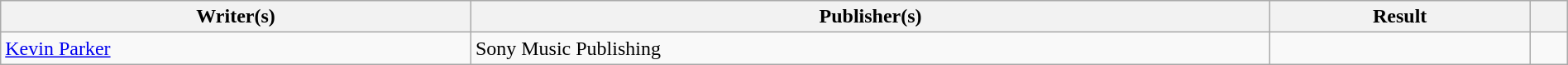<table class="wikitable" width=100%>
<tr>
<th scope="col">Writer(s)</th>
<th scope="col">Publisher(s)</th>
<th scope="col">Result</th>
<th scope="col"></th>
</tr>
<tr>
<td><a href='#'>Kevin Parker</a></td>
<td>Sony Music Publishing</td>
<td></td>
<td></td>
</tr>
</table>
